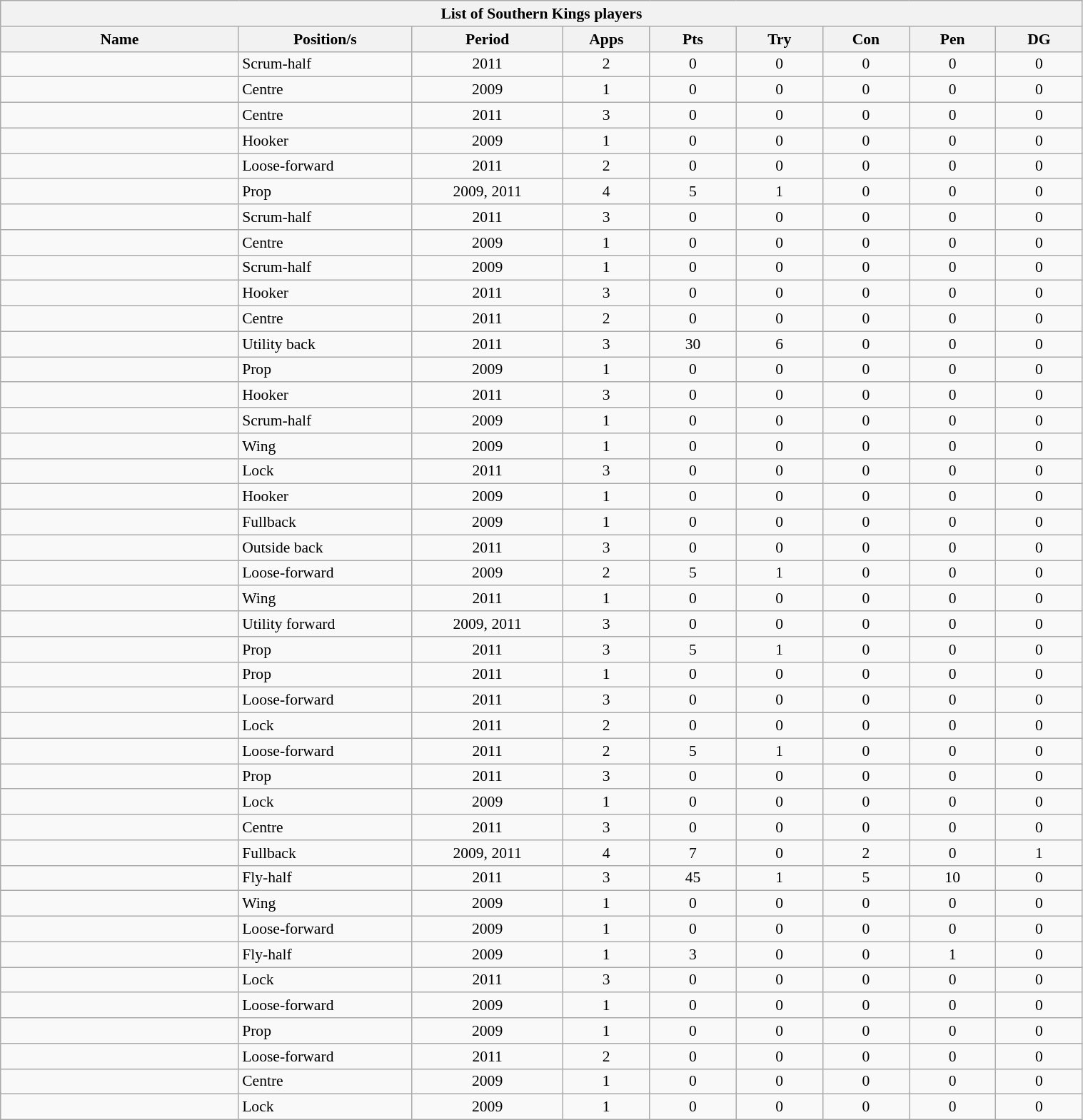<table class="wikitable sortable" style="text-align:center; font-size:90%; width:80%">
<tr>
<th colspan="100%">List of Southern Kings players</th>
</tr>
<tr>
<th style="width:22%;">Name</th>
<th style="width:16%;">Position/s</th>
<th style="width:14%;">Period</th>
<th style="width:8%;">Apps</th>
<th style="width:8%;">Pts</th>
<th style="width:8%;">Try</th>
<th style="width:8%;">Con</th>
<th style="width:8%;">Pen</th>
<th style="width:8%;">DG</th>
</tr>
<tr>
<td align=left></td>
<td align=left>Scrum-half</td>
<td>2011</td>
<td>2</td>
<td>0</td>
<td>0</td>
<td>0</td>
<td>0</td>
<td>0</td>
</tr>
<tr>
<td align=left></td>
<td align=left>Centre</td>
<td>2009</td>
<td>1</td>
<td>0</td>
<td>0</td>
<td>0</td>
<td>0</td>
<td>0</td>
</tr>
<tr>
<td align=left></td>
<td align=left>Centre</td>
<td>2011</td>
<td>3</td>
<td>0</td>
<td>0</td>
<td>0</td>
<td>0</td>
<td>0</td>
</tr>
<tr>
<td align=left></td>
<td align=left>Hooker</td>
<td>2009</td>
<td>1</td>
<td>0</td>
<td>0</td>
<td>0</td>
<td>0</td>
<td>0</td>
</tr>
<tr>
<td align=left></td>
<td align=left>Loose-forward</td>
<td>2011</td>
<td>2</td>
<td>0</td>
<td>0</td>
<td>0</td>
<td>0</td>
<td>0</td>
</tr>
<tr>
<td align=left></td>
<td align=left>Prop</td>
<td>2009, 2011</td>
<td>4</td>
<td>5</td>
<td>1</td>
<td>0</td>
<td>0</td>
<td>0</td>
</tr>
<tr>
<td align=left></td>
<td align=left>Scrum-half</td>
<td>2011</td>
<td>3</td>
<td>0</td>
<td>0</td>
<td>0</td>
<td>0</td>
<td>0</td>
</tr>
<tr>
<td align=left></td>
<td align=left>Centre</td>
<td>2009</td>
<td>1</td>
<td>0</td>
<td>0</td>
<td>0</td>
<td>0</td>
<td>0</td>
</tr>
<tr>
<td align=left></td>
<td align=left>Scrum-half</td>
<td>2009</td>
<td>1</td>
<td>0</td>
<td>0</td>
<td>0</td>
<td>0</td>
<td>0</td>
</tr>
<tr>
<td align=left></td>
<td align=left>Hooker</td>
<td>2011</td>
<td>3</td>
<td>0</td>
<td>0</td>
<td>0</td>
<td>0</td>
<td>0</td>
</tr>
<tr>
<td align=left></td>
<td align=left>Centre</td>
<td>2011</td>
<td>2</td>
<td>0</td>
<td>0</td>
<td>0</td>
<td>0</td>
<td>0</td>
</tr>
<tr>
<td align=left></td>
<td align=left>Utility back</td>
<td>2011</td>
<td>3</td>
<td>30</td>
<td>6</td>
<td>0</td>
<td>0</td>
<td>0</td>
</tr>
<tr>
<td align=left></td>
<td align=left>Prop</td>
<td>2009</td>
<td>1</td>
<td>0</td>
<td>0</td>
<td>0</td>
<td>0</td>
<td>0</td>
</tr>
<tr>
<td align=left></td>
<td align=left>Hooker</td>
<td>2011</td>
<td>3</td>
<td>0</td>
<td>0</td>
<td>0</td>
<td>0</td>
<td>0</td>
</tr>
<tr>
<td align=left></td>
<td align=left>Scrum-half</td>
<td>2009</td>
<td>1</td>
<td>0</td>
<td>0</td>
<td>0</td>
<td>0</td>
<td>0</td>
</tr>
<tr>
<td align=left></td>
<td align=left>Wing</td>
<td>2009</td>
<td>1</td>
<td>0</td>
<td>0</td>
<td>0</td>
<td>0</td>
<td>0</td>
</tr>
<tr>
<td align=left></td>
<td align=left>Lock</td>
<td>2011</td>
<td>3</td>
<td>0</td>
<td>0</td>
<td>0</td>
<td>0</td>
<td>0</td>
</tr>
<tr>
<td align=left></td>
<td align=left>Hooker</td>
<td>2009</td>
<td>1</td>
<td>0</td>
<td>0</td>
<td>0</td>
<td>0</td>
<td>0</td>
</tr>
<tr>
<td align=left></td>
<td align=left>Fullback</td>
<td>2009</td>
<td>1</td>
<td>0</td>
<td>0</td>
<td>0</td>
<td>0</td>
<td>0</td>
</tr>
<tr>
<td align=left></td>
<td align=left>Outside back</td>
<td>2011</td>
<td>3</td>
<td>0</td>
<td>0</td>
<td>0</td>
<td>0</td>
<td>0</td>
</tr>
<tr>
<td align=left></td>
<td align=left>Loose-forward</td>
<td>2009</td>
<td>2</td>
<td>5</td>
<td>1</td>
<td>0</td>
<td>0</td>
<td>0</td>
</tr>
<tr>
<td align=left></td>
<td align=left>Wing</td>
<td>2011</td>
<td>1</td>
<td>0</td>
<td>0</td>
<td>0</td>
<td>0</td>
<td>0</td>
</tr>
<tr>
<td align=left></td>
<td align=left>Utility forward</td>
<td>2009, 2011</td>
<td>3</td>
<td>0</td>
<td>0</td>
<td>0</td>
<td>0</td>
<td>0</td>
</tr>
<tr>
<td align=left></td>
<td align=left>Prop</td>
<td>2011</td>
<td>3</td>
<td>5</td>
<td>1</td>
<td>0</td>
<td>0</td>
<td>0</td>
</tr>
<tr>
<td align=left></td>
<td align=left>Prop</td>
<td>2011</td>
<td>1</td>
<td>0</td>
<td>0</td>
<td>0</td>
<td>0</td>
<td>0</td>
</tr>
<tr>
<td align=left></td>
<td align=left>Loose-forward</td>
<td>2011</td>
<td>3</td>
<td>0</td>
<td>0</td>
<td>0</td>
<td>0</td>
<td>0</td>
</tr>
<tr>
<td align=left></td>
<td align=left>Lock</td>
<td>2011</td>
<td>2</td>
<td>0</td>
<td>0</td>
<td>0</td>
<td>0</td>
<td>0</td>
</tr>
<tr>
<td align=left></td>
<td align=left>Loose-forward</td>
<td>2011</td>
<td>2</td>
<td>5</td>
<td>1</td>
<td>0</td>
<td>0</td>
<td>0</td>
</tr>
<tr>
<td align=left></td>
<td align=left>Prop</td>
<td>2011</td>
<td>3</td>
<td>0</td>
<td>0</td>
<td>0</td>
<td>0</td>
<td>0</td>
</tr>
<tr>
<td align=left></td>
<td align=left>Lock</td>
<td>2009</td>
<td>1</td>
<td>0</td>
<td>0</td>
<td>0</td>
<td>0</td>
<td>0</td>
</tr>
<tr>
<td align=left></td>
<td align=left>Centre</td>
<td>2011</td>
<td>3</td>
<td>0</td>
<td>0</td>
<td>0</td>
<td>0</td>
<td>0</td>
</tr>
<tr>
<td align=left></td>
<td align=left>Fullback</td>
<td>2009, 2011</td>
<td>4</td>
<td>7</td>
<td>0</td>
<td>2</td>
<td>0</td>
<td>1</td>
</tr>
<tr>
<td align=left></td>
<td align=left>Fly-half</td>
<td>2011</td>
<td>3</td>
<td>45</td>
<td>1</td>
<td>5</td>
<td>10</td>
<td>0</td>
</tr>
<tr>
<td align=left></td>
<td align=left>Wing</td>
<td>2009</td>
<td>1</td>
<td>0</td>
<td>0</td>
<td>0</td>
<td>0</td>
<td>0</td>
</tr>
<tr>
<td align=left></td>
<td align=left>Loose-forward</td>
<td>2009</td>
<td>1</td>
<td>0</td>
<td>0</td>
<td>0</td>
<td>0</td>
<td>0</td>
</tr>
<tr>
<td align=left></td>
<td align=left>Fly-half</td>
<td>2009</td>
<td>1</td>
<td>3</td>
<td>0</td>
<td>0</td>
<td>1</td>
<td>0</td>
</tr>
<tr>
<td align=left></td>
<td align=left>Lock</td>
<td>2011</td>
<td>3</td>
<td>0</td>
<td>0</td>
<td>0</td>
<td>0</td>
<td>0</td>
</tr>
<tr>
<td align=left></td>
<td align=left>Loose-forward</td>
<td>2009</td>
<td>1</td>
<td>0</td>
<td>0</td>
<td>0</td>
<td>0</td>
<td>0</td>
</tr>
<tr>
<td align=left></td>
<td align=left>Prop</td>
<td>2009</td>
<td>1</td>
<td>0</td>
<td>0</td>
<td>0</td>
<td>0</td>
<td>0</td>
</tr>
<tr>
<td align=left></td>
<td align=left>Loose-forward</td>
<td>2011</td>
<td>2</td>
<td>0</td>
<td>0</td>
<td>0</td>
<td>0</td>
<td>0</td>
</tr>
<tr>
<td align=left></td>
<td align=left>Centre</td>
<td>2009</td>
<td>1</td>
<td>0</td>
<td>0</td>
<td>0</td>
<td>0</td>
<td>0</td>
</tr>
<tr>
<td align=left></td>
<td align=left>Lock</td>
<td>2009</td>
<td>1</td>
<td>0</td>
<td>0</td>
<td>0</td>
<td>0</td>
<td>0</td>
</tr>
</table>
